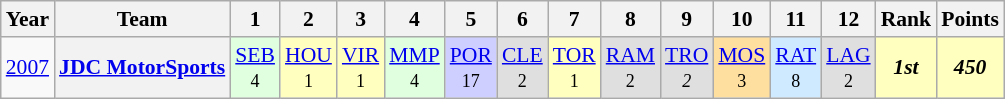<table class="wikitable" style="text-align:center; font-size:90%">
<tr>
<th>Year</th>
<th>Team</th>
<th>1</th>
<th>2</th>
<th>3</th>
<th>4</th>
<th>5</th>
<th>6</th>
<th>7</th>
<th>8</th>
<th>9</th>
<th>10</th>
<th>11</th>
<th>12</th>
<th>Rank</th>
<th>Points</th>
</tr>
<tr>
<td><a href='#'>2007</a></td>
<th><a href='#'>JDC MotorSports</a></th>
<td style="background:#DFFFDF;"><a href='#'>SEB</a><br><small>4</small></td>
<td style="background:#FFFFBF;"><a href='#'>HOU</a><br><small>1</small></td>
<td style="background:#FFFFBF;"><a href='#'>VIR</a><br><small>1</small></td>
<td style="background:#DFFFDF;"><a href='#'>MMP</a><br><small>4</small></td>
<td style="background:#CFCFFF;"><a href='#'>POR</a><br><small>17</small></td>
<td style="background:#DFDFDF;"><a href='#'>CLE</a><br><small>2</small></td>
<td style="background:#FFFFBF;"><a href='#'>TOR</a><br><small>1</small></td>
<td style="background:#DFDFDF;"><a href='#'>RAM</a><br><small>2</small></td>
<td style="background:#DFDFDF;"><a href='#'>TRO</a><em><br><small>2</small></td>
<td style="background:#FFDF9F;"><a href='#'>MOS</a><br><small>3</small></td>
<td style="background:#CFEAFF;"><a href='#'>RAT</a><br><small>8</small></td>
<td style="background:#DFDFDF;"><a href='#'>LAG</a><br><small>2</small></td>
<td style="background:#FFFFBF;"><strong><em>1st</em></strong></td>
<td style="background:#FFFFBF;"><strong><em>450</em></strong></td>
</tr>
</table>
